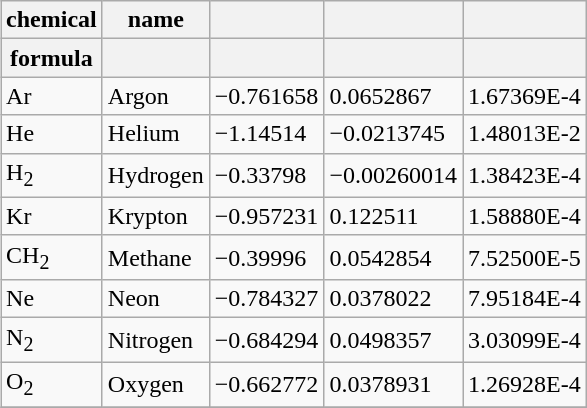<table class="wikitable collapsible collapsed" align="right">
<tr>
<th>chemical</th>
<th>name</th>
<th></th>
<th></th>
<th></th>
</tr>
<tr>
<th>formula</th>
<th></th>
<th></th>
<th></th>
<th></th>
</tr>
<tr>
<td>Ar</td>
<td>Argon</td>
<td>−0.761658</td>
<td>0.0652867</td>
<td>1.67369E-4</td>
</tr>
<tr>
<td>He</td>
<td>Helium</td>
<td>−1.14514</td>
<td>−0.0213745</td>
<td>1.48013E-2</td>
</tr>
<tr>
<td>H<sub>2</sub></td>
<td>Hydrogen</td>
<td>−0.33798</td>
<td>−0.00260014</td>
<td>1.38423E-4</td>
</tr>
<tr>
<td>Kr</td>
<td>Krypton</td>
<td>−0.957231</td>
<td>0.122511</td>
<td>1.58880E-4</td>
</tr>
<tr>
<td>CH<sub>2</sub></td>
<td>Methane</td>
<td>−0.39996</td>
<td>0.0542854</td>
<td>7.52500E-5</td>
</tr>
<tr>
<td>Ne</td>
<td>Neon</td>
<td>−0.784327</td>
<td>0.0378022</td>
<td>7.95184E-4</td>
</tr>
<tr>
<td>N<sub>2</sub></td>
<td>Nitrogen</td>
<td>−0.684294</td>
<td>0.0498357</td>
<td>3.03099E-4</td>
</tr>
<tr>
<td>O<sub>2</sub></td>
<td>Oxygen</td>
<td>−0.662772</td>
<td>0.0378931</td>
<td>1.26928E-4</td>
</tr>
<tr>
</tr>
</table>
